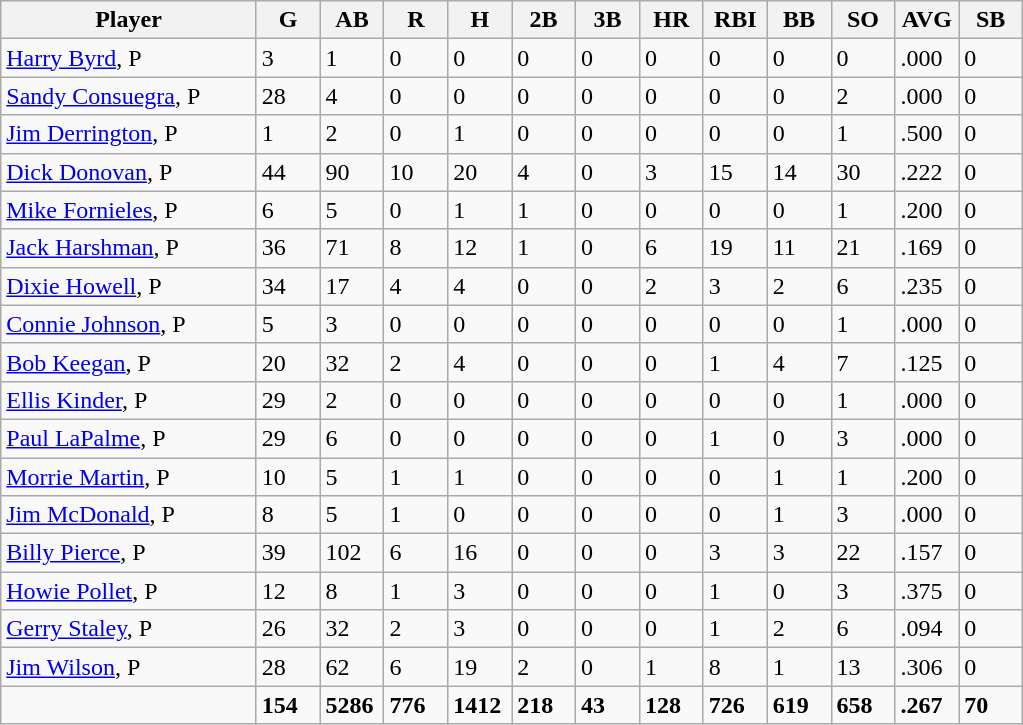<table class="wikitable sortable">
<tr>
<th width="24%">Player</th>
<th width="6%">G</th>
<th width="6%">AB</th>
<th width="6%">R</th>
<th width="6%">H</th>
<th width="6%">2B</th>
<th width="6%">3B</th>
<th width="6%">HR</th>
<th width="6%">RBI</th>
<th width="6%">BB</th>
<th width="6%">SO</th>
<th width="6%">AVG</th>
<th width="6%">SB</th>
</tr>
<tr>
<td><a href='#'>Harry Byrd</a>, P</td>
<td>3</td>
<td>1</td>
<td>0</td>
<td>0</td>
<td>0</td>
<td>0</td>
<td>0</td>
<td>0</td>
<td>0</td>
<td>0</td>
<td>.000</td>
<td>0</td>
</tr>
<tr>
<td><a href='#'>Sandy Consuegra</a>, P</td>
<td>28</td>
<td>4</td>
<td>0</td>
<td>0</td>
<td>0</td>
<td>0</td>
<td>0</td>
<td>0</td>
<td>0</td>
<td>2</td>
<td>.000</td>
<td>0</td>
</tr>
<tr>
<td><a href='#'>Jim Derrington</a>, P</td>
<td>1</td>
<td>2</td>
<td>0</td>
<td>1</td>
<td>0</td>
<td>0</td>
<td>0</td>
<td>0</td>
<td>0</td>
<td>1</td>
<td>.500</td>
<td>0</td>
</tr>
<tr>
<td><a href='#'>Dick Donovan</a>, P</td>
<td>44</td>
<td>90</td>
<td>10</td>
<td>20</td>
<td>4</td>
<td>0</td>
<td>3</td>
<td>15</td>
<td>14</td>
<td>30</td>
<td>.222</td>
<td>0</td>
</tr>
<tr>
<td><a href='#'>Mike Fornieles</a>, P</td>
<td>6</td>
<td>5</td>
<td>0</td>
<td>1</td>
<td>1</td>
<td>0</td>
<td>0</td>
<td>0</td>
<td>0</td>
<td>1</td>
<td>.200</td>
<td>0</td>
</tr>
<tr>
<td><a href='#'>Jack Harshman</a>, P</td>
<td>36</td>
<td>71</td>
<td>8</td>
<td>12</td>
<td>1</td>
<td>0</td>
<td>6</td>
<td>19</td>
<td>11</td>
<td>21</td>
<td>.169</td>
<td>0</td>
</tr>
<tr>
<td><a href='#'>Dixie Howell</a>, P</td>
<td>34</td>
<td>17</td>
<td>4</td>
<td>4</td>
<td>0</td>
<td>0</td>
<td>2</td>
<td>3</td>
<td>2</td>
<td>6</td>
<td>.235</td>
<td>0</td>
</tr>
<tr>
<td><a href='#'>Connie Johnson</a>, P</td>
<td>5</td>
<td>3</td>
<td>0</td>
<td>0</td>
<td>0</td>
<td>0</td>
<td>0</td>
<td>0</td>
<td>0</td>
<td>1</td>
<td>.000</td>
<td>0</td>
</tr>
<tr>
<td><a href='#'>Bob Keegan</a>, P</td>
<td>20</td>
<td>32</td>
<td>2</td>
<td>4</td>
<td>0</td>
<td>0</td>
<td>0</td>
<td>1</td>
<td>4</td>
<td>7</td>
<td>.125</td>
<td>0</td>
</tr>
<tr>
<td><a href='#'>Ellis Kinder</a>, P</td>
<td>29</td>
<td>2</td>
<td>0</td>
<td>0</td>
<td>0</td>
<td>0</td>
<td>0</td>
<td>0</td>
<td>0</td>
<td>1</td>
<td>.000</td>
<td>0</td>
</tr>
<tr>
<td><a href='#'>Paul LaPalme</a>, P</td>
<td>29</td>
<td>6</td>
<td>0</td>
<td>0</td>
<td>0</td>
<td>0</td>
<td>0</td>
<td>1</td>
<td>0</td>
<td>3</td>
<td>.000</td>
<td>0</td>
</tr>
<tr>
<td><a href='#'>Morrie Martin</a>, P</td>
<td>10</td>
<td>5</td>
<td>1</td>
<td>1</td>
<td>0</td>
<td>0</td>
<td>0</td>
<td>0</td>
<td>1</td>
<td>1</td>
<td>.200</td>
<td>0</td>
</tr>
<tr>
<td><a href='#'>Jim McDonald</a>, P</td>
<td>8</td>
<td>5</td>
<td>1</td>
<td>0</td>
<td>0</td>
<td>0</td>
<td>0</td>
<td>0</td>
<td>1</td>
<td>3</td>
<td>.000</td>
<td>0</td>
</tr>
<tr>
<td><a href='#'>Billy Pierce</a>, P</td>
<td>39</td>
<td>102</td>
<td>6</td>
<td>16</td>
<td>0</td>
<td>0</td>
<td>0</td>
<td>3</td>
<td>3</td>
<td>22</td>
<td>.157</td>
<td>0</td>
</tr>
<tr>
<td><a href='#'>Howie Pollet</a>, P</td>
<td>12</td>
<td>8</td>
<td>1</td>
<td>3</td>
<td>0</td>
<td>0</td>
<td>0</td>
<td>1</td>
<td>0</td>
<td>3</td>
<td>.375</td>
<td>0</td>
</tr>
<tr>
<td><a href='#'>Gerry Staley</a>, P</td>
<td>26</td>
<td>32</td>
<td>2</td>
<td>3</td>
<td>0</td>
<td>0</td>
<td>0</td>
<td>1</td>
<td>2</td>
<td>6</td>
<td>.094</td>
<td>0</td>
</tr>
<tr>
<td><a href='#'>Jim Wilson</a>, P</td>
<td>28</td>
<td>62</td>
<td>6</td>
<td>19</td>
<td>2</td>
<td>0</td>
<td>1</td>
<td>8</td>
<td>1</td>
<td>13</td>
<td>.306</td>
<td>0</td>
</tr>
<tr class="sortbottom">
<td></td>
<td><strong>154</strong></td>
<td><strong>5286</strong></td>
<td><strong>776</strong></td>
<td><strong>1412</strong></td>
<td><strong>218</strong></td>
<td><strong>43</strong></td>
<td><strong>128</strong></td>
<td><strong>726</strong></td>
<td><strong>619</strong></td>
<td><strong>658</strong></td>
<td><strong>.267</strong></td>
<td><strong>70</strong></td>
</tr>
</table>
